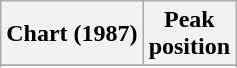<table class="wikitable sortable plainrowheaders" style="text-align:center;">
<tr>
<th scope="col">Chart (1987)</th>
<th scope="col">Peak<br>position</th>
</tr>
<tr>
</tr>
<tr>
</tr>
</table>
